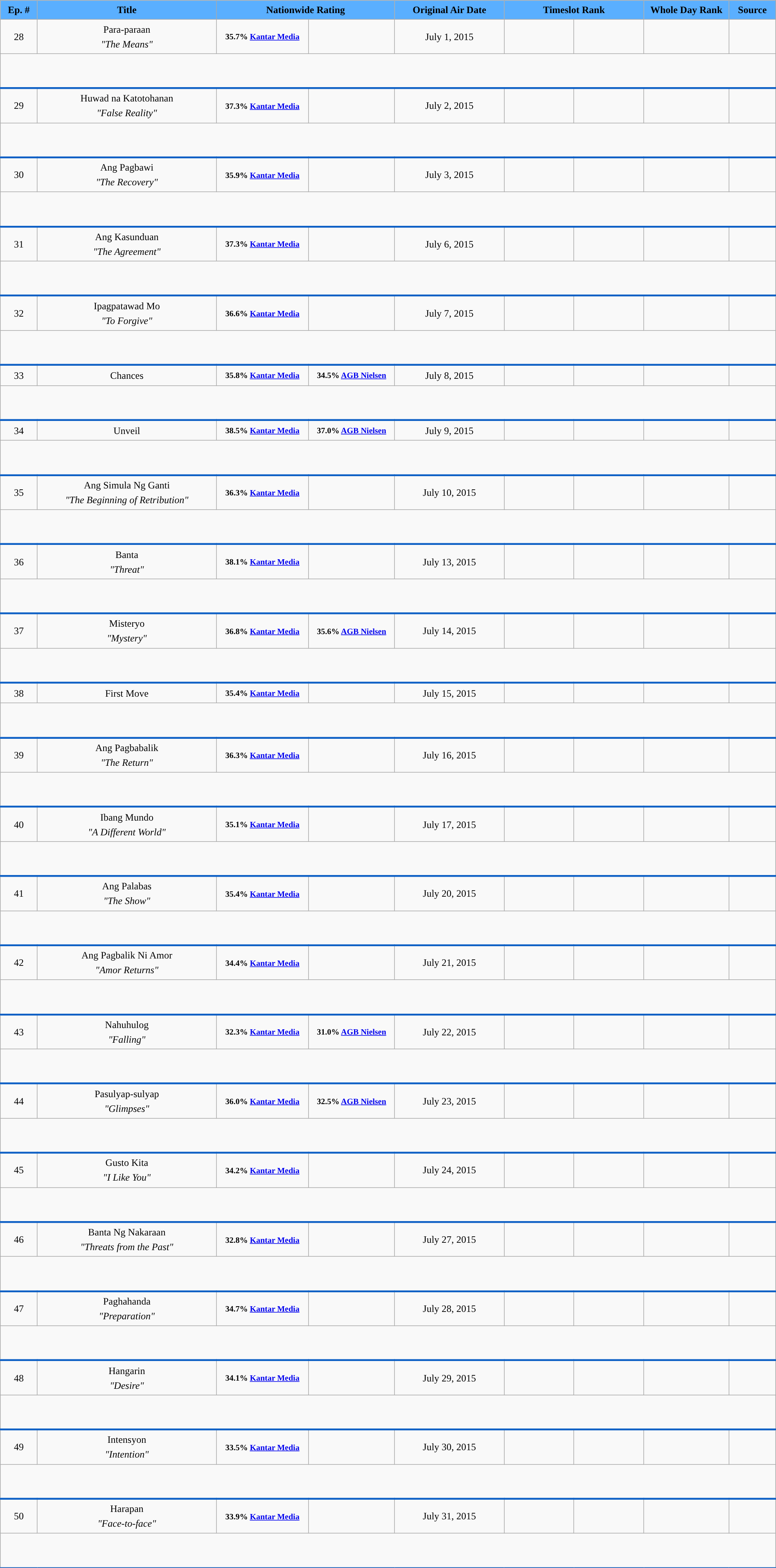<table class="wikitable" style="text-align: center; background:#f9f9f9; line-height:16px; line-height:150%" width="100%">
<tr style="color:black;">
<th style="background:#5AAFFF;">Ep. #</th>
<th style="background:#5AAFFF;">Title</th>
<th style="background:#5AAFFF;" colspan="2" width="23%">Nationwide Rating</th>
<th style="background:#5AAFFF;">Original Air Date</th>
<th style="background:#5AAFFF;" colspan="2" width="18%">Timeslot Rank</th>
<th style="background:#5AAFFF;" width="11%">Whole Day Rank</th>
<th style="background:#5AAFFF;">Source</th>
</tr>
<tr style="text-align: center">
<td>28</td>
<td>Para-paraan <br> <em>"The Means"</em></td>
<td><small><strong>35.7% <a href='#'>Kantar Media</a></strong></small></td>
<td></td>
<td>July 1, 2015</td>
<td></td>
<td></td>
<td></td>
<td></td>
</tr>
<tr style="text-align: center">
<td colspan = "10" style="text-align: left; border-bottom: 3px solid #0e60c5;"><br><br></td>
</tr>
<tr style="text-align: center">
<td>29</td>
<td>Huwad na Katotohanan <br> <em>"False Reality"</em></td>
<td><small><strong>37.3% <a href='#'>Kantar Media</a></strong></small></td>
<td></td>
<td>July 2, 2015</td>
<td></td>
<td></td>
<td></td>
<td></td>
</tr>
<tr style="text-align: center">
<td colspan = "10" style="text-align: left; border-bottom: 3px solid #0e60c5;"><br><br></td>
</tr>
<tr style="text-align: center">
<td>30</td>
<td>Ang Pagbawi <br> <em>"The Recovery"</em></td>
<td><small><strong>35.9% <a href='#'>Kantar Media</a></strong></small></td>
<td></td>
<td>July 3, 2015</td>
<td></td>
<td></td>
<td></td>
<td></td>
</tr>
<tr style="text-align: center">
<td colspan = "10" style="text-align: left; border-bottom: 3px solid #0e60c5;"><br><br></td>
</tr>
<tr style="text-align: center">
<td>31</td>
<td>Ang Kasunduan <br> <em>"The Agreement"</em></td>
<td><small><strong>37.3% <a href='#'>Kantar Media</a></strong></small></td>
<td></td>
<td>July 6, 2015</td>
<td></td>
<td></td>
<td></td>
<td></td>
</tr>
<tr style="text-align: center">
<td colspan = "10" style="text-align: left; border-bottom: 3px solid #0e60c5;"><br><br></td>
</tr>
<tr style="text-align: center">
<td>32</td>
<td>Ipagpatawad Mo <br> <em>"To Forgive"</em></td>
<td><small><strong>36.6% <a href='#'>Kantar Media</a></strong></small></td>
<td></td>
<td>July 7, 2015</td>
<td></td>
<td></td>
<td></td>
<td></td>
</tr>
<tr style="text-align: center">
<td colspan = "10" style="text-align: left; border-bottom: 3px solid #0e60c5;"><br><br></td>
</tr>
<tr style="text-align: center">
<td>33</td>
<td>Chances</td>
<td><small><strong>35.8% <a href='#'>Kantar Media</a></strong></small></td>
<td><small><strong>34.5% <a href='#'>AGB Nielsen</a></strong></small></td>
<td>July 8, 2015</td>
<td></td>
<td></td>
<td></td>
<td></td>
</tr>
<tr style="text-align: center">
<td colspan = "10" style="text-align: left; border-bottom: 3px solid #0e60c5;"><br><br></td>
</tr>
<tr style="text-align: center">
<td>34</td>
<td>Unveil</td>
<td><small><strong>38.5% <a href='#'>Kantar Media</a></strong></small></td>
<td><small><strong>37.0% <a href='#'>AGB Nielsen</a></strong></small></td>
<td>July 9, 2015</td>
<td></td>
<td></td>
<td></td>
<td></td>
</tr>
<tr style="text-align: center">
<td colspan = "10" style="text-align: left; border-bottom: 3px solid #0e60c5;"><br><br></td>
</tr>
<tr style="text-align: center">
<td>35</td>
<td>Ang Simula Ng Ganti <br> <em>"The Beginning of Retribution"</em></td>
<td><small><strong>36.3% <a href='#'>Kantar Media</a></strong></small></td>
<td></td>
<td>July 10, 2015</td>
<td></td>
<td></td>
<td></td>
<td></td>
</tr>
<tr style="text-align: center">
<td colspan = "10" style="text-align: left; border-bottom: 3px solid #0e60c5;"><br><br></td>
</tr>
<tr style="text-align: center">
<td>36</td>
<td>Banta <br> <em>"Threat"</em></td>
<td><small><strong>38.1% <a href='#'>Kantar Media</a></strong></small></td>
<td></td>
<td>July 13, 2015</td>
<td></td>
<td></td>
<td></td>
<td></td>
</tr>
<tr style="text-align: center">
<td colspan = "10" style="text-align: left; border-bottom: 3px solid #0e60c5;"><br><br></td>
</tr>
<tr style="text-align: center">
<td>37</td>
<td>Misteryo <br> <em>"Mystery"</em></td>
<td><small><strong>36.8% <a href='#'>Kantar Media</a></strong></small></td>
<td><small><strong>35.6% <a href='#'>AGB Nielsen</a></strong></small></td>
<td>July 14, 2015</td>
<td></td>
<td></td>
<td></td>
<td></td>
</tr>
<tr style="text-align: center">
<td colspan = "10" style="text-align: left; border-bottom: 3px solid #0e60c5;"><br><br></td>
</tr>
<tr style="text-align: center">
<td>38</td>
<td>First Move</td>
<td><small><strong>35.4% <a href='#'>Kantar Media</a></strong></small></td>
<td></td>
<td>July 15, 2015</td>
<td></td>
<td></td>
<td></td>
<td></td>
</tr>
<tr style="text-align: center">
<td colspan = "10" style="text-align: left; border-bottom: 3px solid #0e60c5;"><br><br></td>
</tr>
<tr style="text-align: center">
<td>39</td>
<td>Ang Pagbabalik <br> <em>"The Return"</em></td>
<td><small><strong>36.3% <a href='#'>Kantar Media</a></strong></small></td>
<td></td>
<td>July 16, 2015</td>
<td></td>
<td></td>
<td></td>
<td></td>
</tr>
<tr style="text-align: center">
<td colspan = "10" style="text-align: left; border-bottom: 3px solid #0e60c5;"><br><br></td>
</tr>
<tr style="text-align: center">
<td>40</td>
<td>Ibang Mundo <br> <em>"A Different World"</em></td>
<td><small><strong>35.1% <a href='#'>Kantar Media</a></strong></small></td>
<td></td>
<td>July 17, 2015</td>
<td></td>
<td></td>
<td></td>
<td></td>
</tr>
<tr style="text-align: center">
<td colspan = "10" style="text-align: left; border-bottom: 3px solid #0e60c5;"><br><br></td>
</tr>
<tr style="text-align: center">
<td>41</td>
<td>Ang Palabas <br> <em>"The Show"</em></td>
<td><small><strong>35.4% <a href='#'>Kantar Media</a></strong></small></td>
<td></td>
<td>July 20, 2015</td>
<td></td>
<td></td>
<td></td>
<td></td>
</tr>
<tr style="text-align: center">
<td colspan = "10" style="text-align: left; border-bottom: 3px solid #0e60c5;"><br><br></td>
</tr>
<tr style="text-align: center">
<td>42</td>
<td>Ang Pagbalik Ni Amor <br> <em>"Amor Returns"</em></td>
<td><small><strong>34.4% <a href='#'>Kantar Media</a></strong></small></td>
<td></td>
<td>July 21, 2015</td>
<td></td>
<td></td>
<td></td>
<td></td>
</tr>
<tr style="text-align: center">
<td colspan = "10" style="text-align: left; border-bottom: 3px solid #0e60c5;"><br><br></td>
</tr>
<tr style="text-align: center">
<td>43</td>
<td>Nahuhulog <br> <em>"Falling"</em></td>
<td><small><strong>32.3% <a href='#'>Kantar Media</a></strong></small></td>
<td><small><strong>31.0% <a href='#'>AGB Nielsen</a></strong></small></td>
<td>July 22, 2015</td>
<td></td>
<td></td>
<td></td>
<td></td>
</tr>
<tr style="text-align: center">
<td colspan = "10" style="text-align: left; border-bottom: 3px solid #0e60c5;"><br><br></td>
</tr>
<tr style="text-align: center">
<td>44</td>
<td>Pasulyap-sulyap <br> <em>"Glimpses"</em></td>
<td><small><strong>36.0% <a href='#'>Kantar Media</a></strong></small></td>
<td><small><strong>32.5% <a href='#'>AGB Nielsen</a></strong></small></td>
<td>July 23, 2015</td>
<td></td>
<td></td>
<td></td>
<td></td>
</tr>
<tr style="text-align: center">
<td colspan = "10" style="text-align: left; border-bottom: 3px solid #0e60c5;"><br><br></td>
</tr>
<tr style="text-align: center">
<td>45</td>
<td>Gusto Kita <br> <em>"I Like You"</em></td>
<td><small><strong>34.2% <a href='#'>Kantar Media</a></strong></small></td>
<td></td>
<td>July 24, 2015</td>
<td></td>
<td></td>
<td></td>
<td></td>
</tr>
<tr style="text-align: center">
<td colspan = "10" style="text-align: left; border-bottom: 3px solid #0e60c5;"><br><br></td>
</tr>
<tr style="text-align: center">
<td>46</td>
<td>Banta Ng Nakaraan <br> <em>"Threats from the Past"</em></td>
<td><small><strong>32.8% <a href='#'>Kantar Media</a></strong></small></td>
<td></td>
<td>July 27, 2015</td>
<td></td>
<td></td>
<td></td>
<td></td>
</tr>
<tr style="text-align: center">
<td colspan = "10" style="text-align: left; border-bottom: 3px solid #0e60c5;"><br><br></td>
</tr>
<tr style="text-align: center">
<td>47</td>
<td>Paghahanda <br> <em>"Preparation"</em></td>
<td><small><strong>34.7% <a href='#'>Kantar Media</a></strong></small></td>
<td></td>
<td>July 28, 2015</td>
<td></td>
<td></td>
<td></td>
<td></td>
</tr>
<tr style="text-align: center">
<td colspan = "10" style="text-align: left; border-bottom: 3px solid #0e60c5;"><br><br></td>
</tr>
<tr style="text-align: center">
<td>48</td>
<td>Hangarin <br> <em>"Desire"</em></td>
<td><small><strong>34.1% <a href='#'>Kantar Media</a></strong></small></td>
<td></td>
<td>July 29, 2015</td>
<td></td>
<td></td>
<td></td>
<td></td>
</tr>
<tr style="text-align: center">
<td colspan = "10" style="text-align: left; border-bottom: 3px solid #0e60c5;"><br><br></td>
</tr>
<tr style="text-align: center">
<td>49</td>
<td>Intensyon <br> <em>"Intention"</em></td>
<td><small><strong>33.5% <a href='#'>Kantar Media</a></strong></small></td>
<td></td>
<td>July 30, 2015</td>
<td></td>
<td></td>
<td></td>
<td></td>
</tr>
<tr style="text-align: center">
<td colspan = "10" style="text-align: left; border-bottom: 3px solid #0e60c5;"><br><br></td>
</tr>
<tr style="text-align: center">
<td>50</td>
<td>Harapan <br> <em>"Face-to-face"</em></td>
<td><small><strong>33.9% <a href='#'>Kantar Media</a></strong></small></td>
<td></td>
<td>July 31, 2015</td>
<td></td>
<td></td>
<td></td>
<td></td>
</tr>
<tr style="text-align: center">
<td colspan = "10" style="text-align: left; border-bottom: 3px solid #0e60c5;"><br><br></td>
</tr>
<tr>
</tr>
</table>
